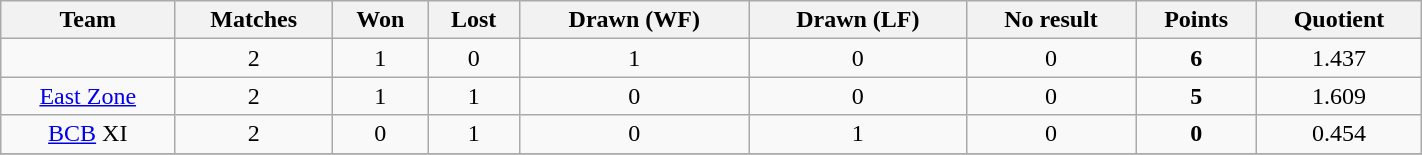<table class="wikitable sortable" style="text-align: center; width:75%">
<tr>
<th>Team</th>
<th>Matches</th>
<th>Won</th>
<th>Lost</th>
<th>Drawn (WF)</th>
<th>Drawn (LF)</th>
<th>No result</th>
<th>Points</th>
<th>Quotient</th>
</tr>
<tr -bgcolor="#ccffcc">
<td></td>
<td>2</td>
<td>1</td>
<td>0</td>
<td>1</td>
<td>0</td>
<td>0</td>
<td><strong>6</strong></td>
<td>1.437</td>
</tr>
<tr>
<td><a href='#'>East Zone</a></td>
<td>2</td>
<td>1</td>
<td>1</td>
<td>0</td>
<td>0</td>
<td>0</td>
<td><strong>5</strong></td>
<td>1.609</td>
</tr>
<tr>
<td><a href='#'>BCB</a> XI</td>
<td>2</td>
<td>0</td>
<td>1</td>
<td>0</td>
<td>1</td>
<td>0</td>
<td><strong>0</strong></td>
<td>0.454</td>
</tr>
<tr>
</tr>
</table>
